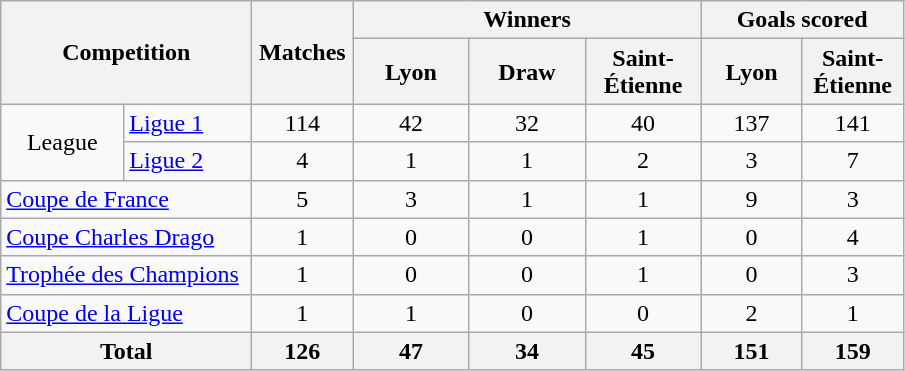<table class="wikitable" style="text-align:center">
<tr>
<th width=160 rowspan=2 colspan=2>Competition</th>
<th width=60 rowspan=2>Matches</th>
<th colspan=3>Winners</th>
<th colspan=2>Goals scored</th>
</tr>
<tr>
<th width=70>Lyon</th>
<th width=70>Draw</th>
<th width=70>Saint-Étienne</th>
<th width=60>Lyon</th>
<th width=60>Saint-Étienne</th>
</tr>
<tr>
<td rowspan=2>League</td>
<td align=left><a href='#'>Ligue 1</a></td>
<td>114</td>
<td>42</td>
<td>32</td>
<td>40</td>
<td>137</td>
<td>141</td>
</tr>
<tr>
<td align=left><a href='#'>Ligue 2</a></td>
<td>4</td>
<td>1</td>
<td>1</td>
<td>2</td>
<td>3</td>
<td>7</td>
</tr>
<tr>
<td align=left colspan=2><a href='#'>Coupe de France</a></td>
<td>5</td>
<td>3</td>
<td>1</td>
<td>1</td>
<td>9</td>
<td>3</td>
</tr>
<tr>
<td align=left colspan=2><a href='#'>Coupe Charles Drago</a></td>
<td>1</td>
<td>0</td>
<td>0</td>
<td>1</td>
<td>0</td>
<td>4</td>
</tr>
<tr>
<td align=left colspan=2><a href='#'>Trophée des Champions</a></td>
<td>1</td>
<td>0</td>
<td>0</td>
<td>1</td>
<td>0</td>
<td>3</td>
</tr>
<tr>
<td align=left colspan=2><a href='#'>Coupe de la Ligue</a></td>
<td>1</td>
<td>1</td>
<td>0</td>
<td>0</td>
<td>2</td>
<td>1</td>
</tr>
<tr class="sortbottom">
<th align=left colspan=2>Total</th>
<th>126</th>
<th>47</th>
<th>34</th>
<th>45</th>
<th>151</th>
<th>159</th>
</tr>
</table>
